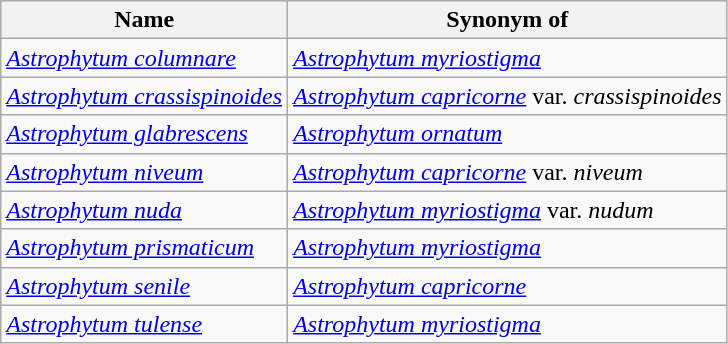<table class="wikitable">
<tr>
<th>Name</th>
<th>Synonym of</th>
</tr>
<tr>
<td><em><a href='#'>Astrophytum columnare</a></em></td>
<td><em><a href='#'>Astrophytum myriostigma</a></em></td>
</tr>
<tr>
<td><em><a href='#'>Astrophytum crassispinoides</a></em></td>
<td><em><a href='#'>Astrophytum capricorne</a></em> var. <em>crassispinoides</em></td>
</tr>
<tr>
<td><em><a href='#'>Astrophytum glabrescens</a></em></td>
<td><em><a href='#'>Astrophytum ornatum</a></em></td>
</tr>
<tr>
<td><em><a href='#'>Astrophytum niveum</a></em></td>
<td><em><a href='#'>Astrophytum capricorne</a></em> var. <em>niveum</em></td>
</tr>
<tr>
<td><em><a href='#'>Astrophytum nuda</a></em></td>
<td><em><a href='#'>Astrophytum myriostigma</a></em> var. <em>nudum</em></td>
</tr>
<tr>
<td><em><a href='#'>Astrophytum prismaticum</a></em></td>
<td><em><a href='#'>Astrophytum myriostigma</a></em></td>
</tr>
<tr>
<td><em><a href='#'>Astrophytum senile</a></em></td>
<td><em><a href='#'>Astrophytum capricorne</a></em></td>
</tr>
<tr>
<td><em><a href='#'>Astrophytum tulense</a></em></td>
<td><em><a href='#'>Astrophytum myriostigma</a></em></td>
</tr>
</table>
